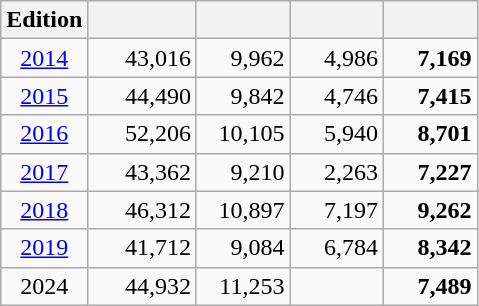<table class="wikitable sortable" style="text-align:right">
<tr>
<th>Edition</th>
<th width=65></th>
<th width=55></th>
<th width=55></th>
<th width=55></th>
</tr>
<tr>
<td align=center><a href='#'>2014</a></td>
<td>43,016</td>
<td>9,962</td>
<td>4,986</td>
<td><strong>7,169</strong></td>
</tr>
<tr>
<td align=center><a href='#'>2015</a></td>
<td>44,490</td>
<td>9,842</td>
<td>4,746</td>
<td><strong>7,415</strong></td>
</tr>
<tr>
<td align=center><a href='#'>2016</a></td>
<td>52,206</td>
<td>10,105</td>
<td>5,940</td>
<td><strong>8,701</strong></td>
</tr>
<tr>
<td align=center><a href='#'>2017</a></td>
<td>43,362</td>
<td>9,210</td>
<td>2,263</td>
<td><strong>7,227</strong></td>
</tr>
<tr>
<td align=center><a href='#'>2018</a></td>
<td>46,312</td>
<td>10,897</td>
<td>7,197</td>
<td><strong>9,262</strong></td>
</tr>
<tr>
<td align=center><a href='#'>2019</a></td>
<td>41,712</td>
<td>9,084</td>
<td>6,784</td>
<td><strong>8,342</strong></td>
</tr>
<tr>
<td align=center>2024</td>
<td>44,932</td>
<td>11,253</td>
<td></td>
<td><strong>7,489</strong></td>
</tr>
</table>
